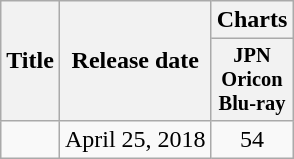<table class="wikitable">
<tr>
<th rowspan="2">Title</th>
<th rowspan="2">Release date</th>
<th colspan="1">Charts</th>
</tr>
<tr>
<th style="width:3em;font-size:85%;">JPN<br>Oricon<br>Blu-ray</th>
</tr>
<tr>
<td></td>
<td> April 25, 2018</td>
<td style="text-align:center;">54</td>
</tr>
</table>
